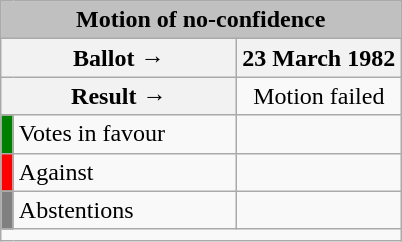<table class="wikitable" style="text-align:center;">
<tr>
<td colspan="3" align="center" bgcolor="#C0C0C0"><strong>Motion of no-confidence</strong><br></td>
</tr>
<tr>
<th colspan="2" style="width:150px;">Ballot →</th>
<th>23 March 1982</th>
</tr>
<tr>
<th colspan="2">Result →</th>
<td>Motion failed </td>
</tr>
<tr>
<th style="width:1px; background:green;"></th>
<td style="text-align:left;"><span>Votes in favour</span></td>
<td></td>
</tr>
<tr>
<th style="background:red;"></th>
<td style="text-align:left;"><span>Against</span></td>
<td rowspan="1"></td>
</tr>
<tr>
<th style="background:grey;"></th>
<td style="text-align:left;"><span>Abstentions</span></td>
<td rowspan="1"></td>
</tr>
<tr>
<td style="text-align:left;" colspan="3"></td>
</tr>
</table>
